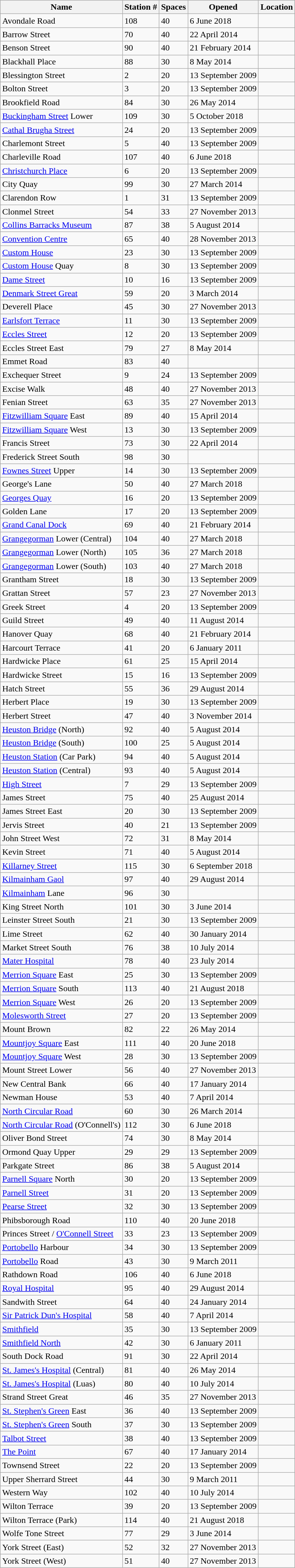<table class="wikitable sortable">
<tr>
<th scope="col">Name</th>
<th scope="col">Station #</th>
<th scope="col">Spaces</th>
<th scope="col">Opened</th>
<th scope="col">Location</th>
</tr>
<tr>
<td>Avondale Road</td>
<td>108</td>
<td>40</td>
<td>6 June 2018</td>
<td></td>
</tr>
<tr>
<td>Barrow Street</td>
<td>70</td>
<td>40</td>
<td>22 April 2014</td>
<td></td>
</tr>
<tr>
<td>Benson Street</td>
<td>90</td>
<td>40</td>
<td>21 February 2014</td>
<td></td>
</tr>
<tr>
<td>Blackhall Place</td>
<td>88</td>
<td>30</td>
<td>8 May 2014</td>
<td></td>
</tr>
<tr>
<td>Blessington Street</td>
<td>2</td>
<td>20</td>
<td>13 September 2009</td>
<td></td>
</tr>
<tr>
<td>Bolton Street</td>
<td>3</td>
<td>20</td>
<td>13 September 2009</td>
<td></td>
</tr>
<tr>
<td>Brookfield Road</td>
<td>84</td>
<td>30</td>
<td>26 May 2014</td>
<td></td>
</tr>
<tr>
<td><a href='#'>Buckingham Street</a> Lower</td>
<td>109</td>
<td>30</td>
<td>5 October 2018</td>
<td></td>
</tr>
<tr>
<td><a href='#'>Cathal Brugha Street</a></td>
<td>24</td>
<td>20</td>
<td>13 September 2009</td>
<td></td>
</tr>
<tr>
<td>Charlemont Street</td>
<td>5</td>
<td>40</td>
<td>13 September 2009</td>
<td></td>
</tr>
<tr>
<td>Charleville Road</td>
<td>107</td>
<td>40</td>
<td>6 June 2018</td>
<td></td>
</tr>
<tr>
<td><a href='#'>Christchurch Place</a></td>
<td>6</td>
<td>20</td>
<td>13 September 2009</td>
<td></td>
</tr>
<tr>
<td>City Quay</td>
<td>99</td>
<td>30</td>
<td>27 March 2014</td>
<td></td>
</tr>
<tr>
<td>Clarendon Row</td>
<td>1</td>
<td>31</td>
<td>13 September 2009</td>
<td></td>
</tr>
<tr>
<td>Clonmel Street</td>
<td>54</td>
<td>33</td>
<td>27 November 2013</td>
<td></td>
</tr>
<tr>
<td><a href='#'> Collins Barracks Museum</a></td>
<td>87</td>
<td>38</td>
<td>5 August 2014</td>
<td></td>
</tr>
<tr>
<td><a href='#'>Convention Centre</a></td>
<td>65</td>
<td>40</td>
<td>28 November 2013</td>
<td></td>
</tr>
<tr>
<td><a href='#'>Custom House</a></td>
<td>23</td>
<td>30</td>
<td>13 September 2009</td>
<td></td>
</tr>
<tr>
<td><a href='#'>Custom House</a> Quay</td>
<td>8</td>
<td>30</td>
<td>13 September 2009</td>
<td></td>
</tr>
<tr>
<td><a href='#'>Dame Street</a></td>
<td>10</td>
<td>16</td>
<td>13 September 2009</td>
<td></td>
</tr>
<tr>
<td><a href='#'>Denmark Street Great</a></td>
<td>59</td>
<td>20</td>
<td>3 March 2014</td>
<td></td>
</tr>
<tr>
<td>Deverell Place</td>
<td>45</td>
<td>30</td>
<td>27 November 2013</td>
<td></td>
</tr>
<tr>
<td><a href='#'>Earlsfort Terrace</a></td>
<td>11</td>
<td>30</td>
<td>13 September 2009</td>
<td></td>
</tr>
<tr>
<td><a href='#'>Eccles Street</a></td>
<td>12</td>
<td>20</td>
<td>13 September 2009</td>
<td></td>
</tr>
<tr>
<td>Eccles Street East</td>
<td>79</td>
<td>27</td>
<td>8 May 2014</td>
<td></td>
</tr>
<tr>
<td>Emmet Road</td>
<td>83</td>
<td>40</td>
<td></td>
<td></td>
</tr>
<tr>
<td>Exchequer Street</td>
<td>9</td>
<td>24</td>
<td>13 September 2009</td>
<td></td>
</tr>
<tr>
<td>Excise Walk</td>
<td>48</td>
<td>40</td>
<td>27 November 2013</td>
<td></td>
</tr>
<tr>
<td>Fenian Street</td>
<td>63</td>
<td>35</td>
<td>27 November 2013</td>
<td></td>
</tr>
<tr>
<td><a href='#'>Fitzwilliam Square</a> East</td>
<td>89</td>
<td>40</td>
<td>15 April 2014</td>
<td></td>
</tr>
<tr>
<td><a href='#'>Fitzwilliam Square</a> West</td>
<td>13</td>
<td>30</td>
<td>13 September 2009</td>
<td></td>
</tr>
<tr>
<td>Francis Street</td>
<td>73</td>
<td>30</td>
<td>22 April 2014</td>
<td></td>
</tr>
<tr>
<td>Frederick Street South</td>
<td>98</td>
<td>30</td>
<td></td>
<td></td>
</tr>
<tr>
<td><a href='#'>Fownes Street</a> Upper</td>
<td>14</td>
<td>30</td>
<td>13 September 2009</td>
<td></td>
</tr>
<tr>
<td>George's Lane</td>
<td>50</td>
<td>40</td>
<td>27 March 2018</td>
<td></td>
</tr>
<tr>
<td><a href='#'>Georges Quay</a></td>
<td>16</td>
<td>20</td>
<td>13 September 2009</td>
<td></td>
</tr>
<tr>
<td>Golden Lane</td>
<td>17</td>
<td>20</td>
<td>13 September 2009</td>
<td></td>
</tr>
<tr>
<td><a href='#'>Grand Canal Dock</a></td>
<td>69</td>
<td>40</td>
<td>21 February 2014</td>
<td></td>
</tr>
<tr>
<td><a href='#'>Grangegorman</a> Lower (Central)</td>
<td>104</td>
<td>40</td>
<td>27 March 2018</td>
<td></td>
</tr>
<tr>
<td><a href='#'>Grangegorman</a> Lower (North)</td>
<td>105</td>
<td>36</td>
<td>27 March 2018</td>
<td></td>
</tr>
<tr>
<td><a href='#'>Grangegorman</a> Lower (South)</td>
<td>103</td>
<td>40</td>
<td>27 March 2018</td>
<td></td>
</tr>
<tr>
<td>Grantham Street</td>
<td>18</td>
<td>30</td>
<td>13 September 2009</td>
<td></td>
</tr>
<tr>
<td>Grattan Street</td>
<td>57</td>
<td>23</td>
<td>27 November 2013</td>
<td></td>
</tr>
<tr>
<td>Greek Street</td>
<td>4</td>
<td>20</td>
<td>13 September 2009</td>
<td></td>
</tr>
<tr>
<td>Guild Street</td>
<td>49</td>
<td>40</td>
<td>11 August 2014</td>
<td></td>
</tr>
<tr>
<td>Hanover Quay</td>
<td>68</td>
<td>40</td>
<td>21 February 2014</td>
<td></td>
</tr>
<tr>
<td>Harcourt Terrace</td>
<td>41</td>
<td>20</td>
<td>6 January 2011</td>
<td></td>
</tr>
<tr>
<td>Hardwicke Place</td>
<td>61</td>
<td>25</td>
<td>15 April 2014</td>
<td></td>
</tr>
<tr>
<td>Hardwicke Street</td>
<td>15</td>
<td>16</td>
<td>13 September 2009</td>
<td></td>
</tr>
<tr>
<td>Hatch Street</td>
<td>55</td>
<td>36</td>
<td>29 August 2014</td>
<td></td>
</tr>
<tr>
<td>Herbert Place</td>
<td>19</td>
<td>30</td>
<td>13 September 2009</td>
<td></td>
</tr>
<tr>
<td>Herbert Street</td>
<td>47</td>
<td>40</td>
<td>3 November 2014</td>
<td></td>
</tr>
<tr>
<td><a href='#'>Heuston Bridge</a> (North)</td>
<td>92</td>
<td>40</td>
<td>5 August 2014</td>
<td></td>
</tr>
<tr>
<td><a href='#'>Heuston Bridge</a> (South)</td>
<td>100</td>
<td>25</td>
<td>5 August 2014</td>
<td></td>
</tr>
<tr>
<td><a href='#'>Heuston Station</a> (Car Park)</td>
<td>94</td>
<td>40</td>
<td>5 August 2014</td>
<td></td>
</tr>
<tr>
<td><a href='#'>Heuston Station</a> (Central)</td>
<td>93</td>
<td>40</td>
<td>5 August 2014</td>
<td></td>
</tr>
<tr>
<td><a href='#'>High Street</a></td>
<td>7</td>
<td>29</td>
<td>13 September 2009</td>
<td></td>
</tr>
<tr>
<td>James Street</td>
<td>75</td>
<td>40</td>
<td>25 August 2014</td>
<td></td>
</tr>
<tr>
<td>James Street East</td>
<td>20</td>
<td>30</td>
<td>13 September 2009</td>
<td></td>
</tr>
<tr>
<td>Jervis Street</td>
<td>40</td>
<td>21</td>
<td>13 September 2009</td>
<td></td>
</tr>
<tr>
<td>John Street West</td>
<td>72</td>
<td>31</td>
<td>8 May 2014</td>
<td></td>
</tr>
<tr>
<td>Kevin Street</td>
<td>71</td>
<td>40</td>
<td>5 August 2014</td>
<td></td>
</tr>
<tr>
<td><a href='#'>Killarney Street</a></td>
<td>115</td>
<td>30</td>
<td>6 September 2018</td>
<td></td>
</tr>
<tr>
<td><a href='#'>Kilmainham Gaol</a></td>
<td>97</td>
<td>40</td>
<td>29 August 2014</td>
<td></td>
</tr>
<tr>
<td><a href='#'>Kilmainham</a> Lane</td>
<td>96</td>
<td>30</td>
<td></td>
<td></td>
</tr>
<tr>
<td>King Street North</td>
<td>101</td>
<td>30</td>
<td>3 June 2014</td>
<td></td>
</tr>
<tr>
<td>Leinster Street South</td>
<td>21</td>
<td>30</td>
<td>13 September 2009</td>
<td></td>
</tr>
<tr>
<td>Lime Street</td>
<td>62</td>
<td>40</td>
<td>30 January 2014</td>
<td></td>
</tr>
<tr>
<td>Market Street South</td>
<td>76</td>
<td>38</td>
<td>10 July 2014</td>
<td></td>
</tr>
<tr>
<td><a href='#'>Mater Hospital</a></td>
<td>78</td>
<td>40</td>
<td>23 July 2014</td>
<td></td>
</tr>
<tr>
<td><a href='#'>Merrion Square</a> East</td>
<td>25</td>
<td>30</td>
<td>13 September 2009</td>
<td></td>
</tr>
<tr>
<td><a href='#'>Merrion Square</a> South</td>
<td>113</td>
<td>40</td>
<td>21 August 2018</td>
<td></td>
</tr>
<tr>
<td><a href='#'>Merrion Square</a> West</td>
<td>26</td>
<td>20</td>
<td>13 September 2009</td>
<td></td>
</tr>
<tr>
<td><a href='#'>Molesworth Street</a></td>
<td>27</td>
<td>20</td>
<td>13 September 2009</td>
<td></td>
</tr>
<tr>
<td>Mount Brown</td>
<td>82</td>
<td>22</td>
<td>26 May 2014</td>
<td></td>
</tr>
<tr>
<td><a href='#'>Mountjoy Square</a> East</td>
<td>111</td>
<td>40</td>
<td>20 June 2018</td>
<td></td>
</tr>
<tr>
<td><a href='#'>Mountjoy Square</a> West</td>
<td>28</td>
<td>30</td>
<td>13 September 2009</td>
<td></td>
</tr>
<tr>
<td>Mount Street Lower</td>
<td>56</td>
<td>40</td>
<td>27 November 2013</td>
<td></td>
</tr>
<tr>
<td>New Central Bank</td>
<td>66</td>
<td>40</td>
<td>17 January 2014</td>
<td></td>
</tr>
<tr>
<td>Newman House</td>
<td>53</td>
<td>40</td>
<td>7 April 2014</td>
<td></td>
</tr>
<tr>
<td><a href='#'>North Circular Road</a></td>
<td>60</td>
<td>30</td>
<td>26 March 2014</td>
<td></td>
</tr>
<tr>
<td><a href='#'>North Circular Road</a> (O'Connell's)</td>
<td>112</td>
<td>30</td>
<td>6 June 2018</td>
<td></td>
</tr>
<tr>
<td>Oliver Bond Street</td>
<td>74</td>
<td>30</td>
<td>8 May 2014</td>
<td></td>
</tr>
<tr>
<td>Ormond Quay Upper</td>
<td>29</td>
<td>29</td>
<td>13 September 2009</td>
<td></td>
</tr>
<tr>
<td>Parkgate Street</td>
<td>86</td>
<td>38</td>
<td>5 August 2014</td>
<td></td>
</tr>
<tr>
<td><a href='#'>Parnell Square</a> North</td>
<td>30</td>
<td>20</td>
<td>13 September 2009</td>
<td></td>
</tr>
<tr>
<td><a href='#'>Parnell Street</a></td>
<td>31</td>
<td>20</td>
<td>13 September 2009</td>
<td></td>
</tr>
<tr>
<td><a href='#'>Pearse Street</a></td>
<td>32</td>
<td>30</td>
<td>13 September 2009</td>
<td></td>
</tr>
<tr>
<td>Phibsborough Road</td>
<td>110</td>
<td>40</td>
<td>20 June 2018</td>
<td></td>
</tr>
<tr>
<td>Princes Street / <a href='#'>O'Connell Street</a></td>
<td>33</td>
<td>23</td>
<td>13 September 2009</td>
<td></td>
</tr>
<tr>
<td><a href='#'>Portobello</a> Harbour</td>
<td>34</td>
<td>30</td>
<td>13 September 2009</td>
<td></td>
</tr>
<tr>
<td><a href='#'>Portobello</a> Road</td>
<td>43</td>
<td>30</td>
<td>9 March 2011</td>
<td></td>
</tr>
<tr>
<td>Rathdown Road</td>
<td>106</td>
<td>40</td>
<td>6 June 2018</td>
<td></td>
</tr>
<tr>
<td><a href='#'>Royal Hospital</a></td>
<td>95</td>
<td>40</td>
<td>29 August 2014</td>
<td></td>
</tr>
<tr>
<td>Sandwith Street</td>
<td>64</td>
<td>40</td>
<td>24 January 2014</td>
<td></td>
</tr>
<tr>
<td><a href='#'>Sir Patrick Dun's Hospital</a></td>
<td>58</td>
<td>40</td>
<td>7 April 2014</td>
<td></td>
</tr>
<tr>
<td><a href='#'>Smithfield</a></td>
<td>35</td>
<td>30</td>
<td>13 September 2009</td>
<td></td>
</tr>
<tr>
<td><a href='#'>Smithfield North</a></td>
<td>42</td>
<td>30</td>
<td>6 January 2011</td>
<td></td>
</tr>
<tr>
<td>South Dock Road</td>
<td>91</td>
<td>30</td>
<td>22 April 2014</td>
<td></td>
</tr>
<tr>
<td><a href='#'>St. James's Hospital</a> (Central)</td>
<td>81</td>
<td>40</td>
<td>26 May 2014</td>
<td></td>
</tr>
<tr>
<td><a href='#'>St. James's Hospital</a> (Luas)</td>
<td>80</td>
<td>40</td>
<td>10 July 2014</td>
<td></td>
</tr>
<tr>
<td>Strand Street Great</td>
<td>46</td>
<td>35</td>
<td>27 November 2013</td>
<td></td>
</tr>
<tr>
<td><a href='#'>St. Stephen's Green</a> East</td>
<td>36</td>
<td>40</td>
<td>13 September 2009</td>
<td></td>
</tr>
<tr>
<td><a href='#'>St. Stephen's Green</a> South</td>
<td>37</td>
<td>30</td>
<td>13 September 2009</td>
<td></td>
</tr>
<tr>
<td><a href='#'>Talbot Street</a></td>
<td>38</td>
<td>40</td>
<td>13 September 2009</td>
<td></td>
</tr>
<tr>
<td><a href='#'>The Point</a></td>
<td>67</td>
<td>40</td>
<td>17 January 2014</td>
<td></td>
</tr>
<tr>
<td>Townsend Street</td>
<td>22</td>
<td>20</td>
<td>13 September 2009</td>
<td></td>
</tr>
<tr>
<td>Upper Sherrard Street</td>
<td>44</td>
<td>30</td>
<td>9 March 2011</td>
<td></td>
</tr>
<tr>
<td>Western Way</td>
<td>102</td>
<td>40</td>
<td>10 July 2014</td>
<td></td>
</tr>
<tr>
<td>Wilton Terrace</td>
<td>39</td>
<td>20</td>
<td>13 September 2009</td>
<td></td>
</tr>
<tr>
<td>Wilton Terrace (Park)</td>
<td>114</td>
<td>40</td>
<td>21 August 2018</td>
<td></td>
</tr>
<tr>
<td>Wolfe Tone Street</td>
<td>77</td>
<td>29</td>
<td>3 June 2014</td>
<td></td>
</tr>
<tr>
<td>York Street (East)</td>
<td>52</td>
<td>32</td>
<td>27 November 2013</td>
<td></td>
</tr>
<tr>
<td>York Street (West)</td>
<td>51</td>
<td>40</td>
<td>27 November 2013</td>
<td></td>
</tr>
</table>
